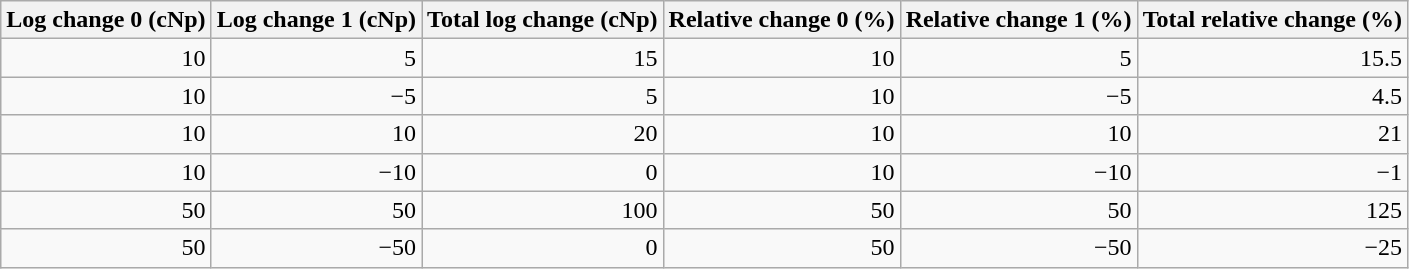<table class="wikitable" style="text-align:right;">
<tr>
<th>Log change 0 (cNp)</th>
<th>Log change 1 (cNp)</th>
<th>Total log change (cNp)</th>
<th>Relative change 0 (%)</th>
<th>Relative change 1 (%)</th>
<th>Total relative change (%)</th>
</tr>
<tr>
<td>10</td>
<td>5</td>
<td>15</td>
<td>10</td>
<td>5</td>
<td>15.5</td>
</tr>
<tr>
<td>10</td>
<td>−5</td>
<td>5</td>
<td>10</td>
<td>−5</td>
<td>4.5</td>
</tr>
<tr>
<td>10</td>
<td>10</td>
<td>20</td>
<td>10</td>
<td>10</td>
<td>21</td>
</tr>
<tr>
<td>10</td>
<td>−10</td>
<td>0</td>
<td>10</td>
<td>−10</td>
<td>−1</td>
</tr>
<tr>
<td>50</td>
<td>50</td>
<td>100</td>
<td>50</td>
<td>50</td>
<td>125</td>
</tr>
<tr>
<td>50</td>
<td>−50</td>
<td>0</td>
<td>50</td>
<td>−50</td>
<td>−25</td>
</tr>
</table>
